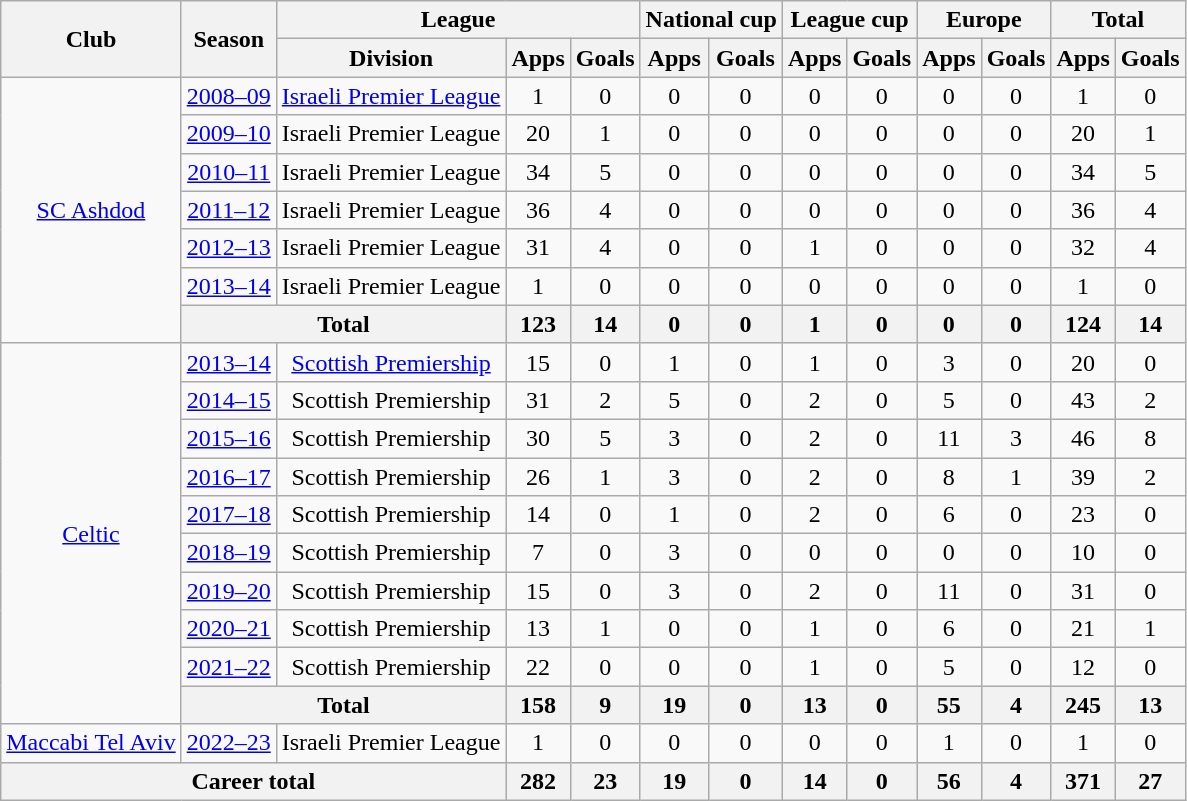<table class="wikitable" style="text-align:center">
<tr>
<th rowspan="2">Club</th>
<th rowspan="2">Season</th>
<th colspan="3">League</th>
<th colspan="2">National cup</th>
<th colspan="2">League cup</th>
<th colspan="2">Europe</th>
<th colspan="2">Total</th>
</tr>
<tr>
<th>Division</th>
<th>Apps</th>
<th>Goals</th>
<th>Apps</th>
<th>Goals</th>
<th>Apps</th>
<th>Goals</th>
<th>Apps</th>
<th>Goals</th>
<th>Apps</th>
<th>Goals</th>
</tr>
<tr>
<td rowspan="7"><a href='#'>SC Ashdod</a></td>
<td><a href='#'>2008–09</a></td>
<td><a href='#'>Israeli Premier League</a></td>
<td>1</td>
<td>0</td>
<td>0</td>
<td>0</td>
<td>0</td>
<td>0</td>
<td>0</td>
<td>0</td>
<td>1</td>
<td>0</td>
</tr>
<tr>
<td><a href='#'>2009–10</a></td>
<td>Israeli Premier League</td>
<td>20</td>
<td>1</td>
<td>0</td>
<td>0</td>
<td>0</td>
<td>0</td>
<td>0</td>
<td>0</td>
<td>20</td>
<td>1</td>
</tr>
<tr>
<td><a href='#'>2010–11</a></td>
<td>Israeli Premier League</td>
<td>34</td>
<td>5</td>
<td>0</td>
<td>0</td>
<td>0</td>
<td>0</td>
<td>0</td>
<td>0</td>
<td>34</td>
<td>5</td>
</tr>
<tr>
<td><a href='#'>2011–12</a></td>
<td>Israeli Premier League</td>
<td>36</td>
<td>4</td>
<td>0</td>
<td>0</td>
<td>0</td>
<td>0</td>
<td>0</td>
<td>0</td>
<td>36</td>
<td>4</td>
</tr>
<tr>
<td><a href='#'>2012–13</a></td>
<td>Israeli Premier League</td>
<td>31</td>
<td>4</td>
<td>0</td>
<td>0</td>
<td>1</td>
<td>0</td>
<td>0</td>
<td>0</td>
<td>32</td>
<td>4</td>
</tr>
<tr>
<td><a href='#'>2013–14</a></td>
<td>Israeli Premier League</td>
<td>1</td>
<td>0</td>
<td>0</td>
<td>0</td>
<td>0</td>
<td>0</td>
<td>0</td>
<td>0</td>
<td>1</td>
<td>0</td>
</tr>
<tr>
<th colspan="2">Total</th>
<th>123</th>
<th>14</th>
<th>0</th>
<th>0</th>
<th>1</th>
<th>0</th>
<th>0</th>
<th>0</th>
<th>124</th>
<th>14</th>
</tr>
<tr>
<td rowspan="10"><a href='#'>Celtic</a></td>
<td><a href='#'>2013–14</a></td>
<td><a href='#'>Scottish Premiership</a></td>
<td>15</td>
<td>0</td>
<td>1</td>
<td>0</td>
<td>1</td>
<td>0</td>
<td>3</td>
<td>0</td>
<td>20</td>
<td>0</td>
</tr>
<tr>
<td><a href='#'>2014–15</a></td>
<td>Scottish Premiership</td>
<td>31</td>
<td>2</td>
<td>5</td>
<td>0</td>
<td>2</td>
<td>0</td>
<td>5</td>
<td>0</td>
<td>43</td>
<td>2</td>
</tr>
<tr>
<td><a href='#'>2015–16</a></td>
<td>Scottish Premiership</td>
<td>30</td>
<td>5</td>
<td>3</td>
<td>0</td>
<td>2</td>
<td>0</td>
<td>11</td>
<td>3</td>
<td>46</td>
<td>8</td>
</tr>
<tr>
<td><a href='#'>2016–17</a></td>
<td>Scottish Premiership</td>
<td>26</td>
<td>1</td>
<td>3</td>
<td>0</td>
<td>2</td>
<td>0</td>
<td>8</td>
<td>1</td>
<td>39</td>
<td>2</td>
</tr>
<tr>
<td><a href='#'>2017–18</a></td>
<td>Scottish Premiership</td>
<td>14</td>
<td>0</td>
<td>1</td>
<td>0</td>
<td>2</td>
<td>0</td>
<td>6</td>
<td>0</td>
<td>23</td>
<td>0</td>
</tr>
<tr>
<td><a href='#'>2018–19</a></td>
<td>Scottish Premiership</td>
<td>7</td>
<td>0</td>
<td>3</td>
<td>0</td>
<td>0</td>
<td>0</td>
<td>0</td>
<td>0</td>
<td>10</td>
<td>0</td>
</tr>
<tr>
<td><a href='#'>2019–20</a></td>
<td>Scottish Premiership</td>
<td>15</td>
<td>0</td>
<td>3</td>
<td>0</td>
<td>2</td>
<td>0</td>
<td>11</td>
<td>0</td>
<td>31</td>
<td>0</td>
</tr>
<tr>
<td><a href='#'>2020–21</a></td>
<td>Scottish Premiership</td>
<td>13</td>
<td>1</td>
<td>0</td>
<td>0</td>
<td>1</td>
<td>0</td>
<td>6</td>
<td>0</td>
<td>21</td>
<td>1</td>
</tr>
<tr>
<td><a href='#'>2021–22</a></td>
<td>Scottish Premiership</td>
<td>22</td>
<td>0</td>
<td>0</td>
<td>0</td>
<td>1</td>
<td>0</td>
<td>5</td>
<td>0</td>
<td>12</td>
<td>0</td>
</tr>
<tr>
<th colspan="2">Total</th>
<th>158</th>
<th>9</th>
<th>19</th>
<th>0</th>
<th>13</th>
<th>0</th>
<th>55</th>
<th>4</th>
<th>245</th>
<th>13</th>
</tr>
<tr>
<td><a href='#'>Maccabi Tel Aviv</a></td>
<td><a href='#'>2022–23</a></td>
<td>Israeli Premier League</td>
<td>1</td>
<td>0</td>
<td>0</td>
<td>0</td>
<td>0</td>
<td>0</td>
<td>1</td>
<td>0</td>
<td>1</td>
<td>0</td>
</tr>
<tr>
<th colspan="3">Career total</th>
<th>282</th>
<th>23</th>
<th>19</th>
<th>0</th>
<th>14</th>
<th>0</th>
<th>56</th>
<th>4</th>
<th>371</th>
<th>27</th>
</tr>
</table>
